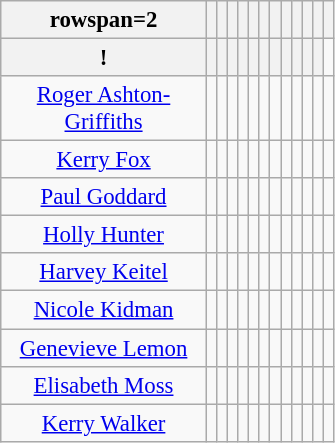<table class="wikitable" style="text-align:center;font-size:95%;vertical-align:bottom;">
<tr>
<th>rowspan=2 </th>
<th></th>
<th></th>
<th></th>
<th></th>
<th></th>
<th></th>
<th></th>
<th></th>
<th></th>
<th></th>
<th></th>
<th></th>
</tr>
<tr>
<th>! </th>
<th></th>
<th></th>
<th></th>
<th></th>
<th></th>
<th></th>
<th></th>
<th></th>
<th></th>
<th></th>
<th></th>
</tr>
<tr>
<td style="width:130px;"><a href='#'>Roger Ashton-Griffiths</a></td>
<td></td>
<td></td>
<td></td>
<td></td>
<td></td>
<td></td>
<td></td>
<td></td>
<td></td>
<td></td>
<td></td>
<td></td>
</tr>
<tr>
<td style="width:130px;"><a href='#'>Kerry Fox</a></td>
<td></td>
<td></td>
<td></td>
<td></td>
<td></td>
<td></td>
<td></td>
<td></td>
<td></td>
<td></td>
<td></td>
<td></td>
</tr>
<tr>
<td style="width:130px;"><a href='#'>Paul Goddard</a></td>
<td></td>
<td></td>
<td></td>
<td></td>
<td></td>
<td></td>
<td></td>
<td></td>
<td></td>
<td></td>
<td></td>
<td></td>
</tr>
<tr>
<td style="width:130px;"><a href='#'>Holly Hunter</a></td>
<td></td>
<td></td>
<td></td>
<td></td>
<td></td>
<td></td>
<td></td>
<td></td>
<td></td>
<td></td>
<td></td>
<td></td>
</tr>
<tr>
<td style="width:130px;"><a href='#'>Harvey Keitel</a></td>
<td></td>
<td></td>
<td></td>
<td></td>
<td></td>
<td></td>
<td></td>
<td></td>
<td></td>
<td></td>
<td></td>
<td></td>
</tr>
<tr>
<td style="width:130px;"><a href='#'>Nicole Kidman</a></td>
<td></td>
<td></td>
<td></td>
<td></td>
<td></td>
<td></td>
<td></td>
<td></td>
<td></td>
<td></td>
<td></td>
<td></td>
</tr>
<tr>
<td style="width:130px;"><a href='#'>Genevieve Lemon</a></td>
<td></td>
<td></td>
<td></td>
<td></td>
<td></td>
<td></td>
<td></td>
<td></td>
<td></td>
<td></td>
<td></td>
<td></td>
</tr>
<tr>
<td style="width:130px;"><a href='#'>Elisabeth Moss</a></td>
<td></td>
<td></td>
<td></td>
<td></td>
<td></td>
<td></td>
<td></td>
<td></td>
<td></td>
<td></td>
<td></td>
<td></td>
</tr>
<tr>
<td style="width:130px;"><a href='#'>Kerry Walker</a></td>
<td></td>
<td></td>
<td></td>
<td></td>
<td></td>
<td></td>
<td></td>
<td></td>
<td></td>
<td></td>
<td></td>
<td></td>
</tr>
</table>
